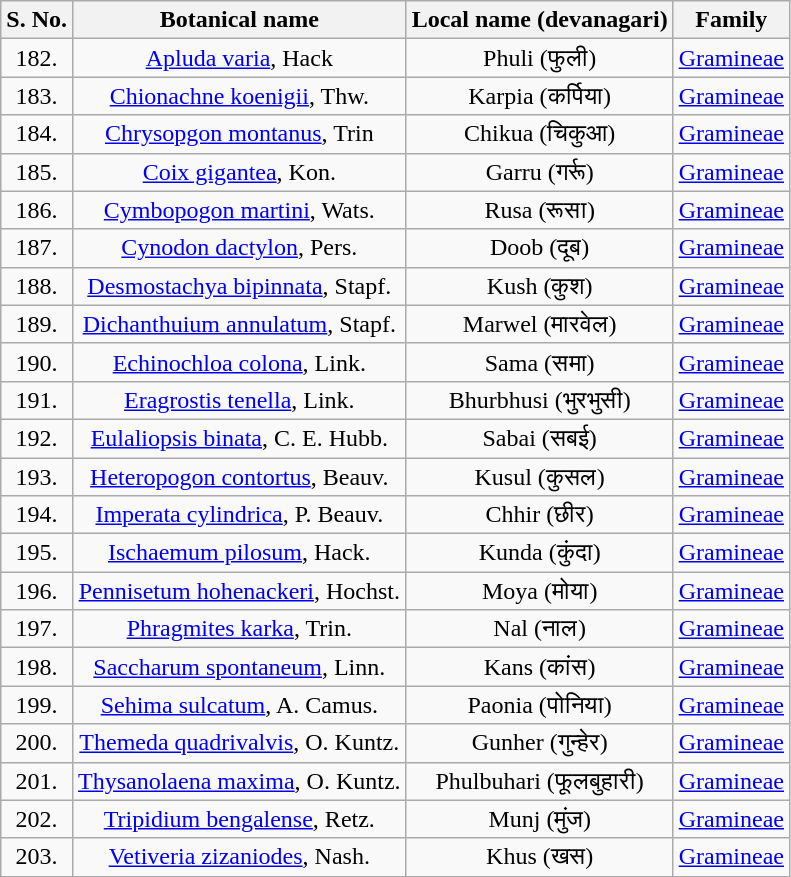<table class="wikitable" style="text-align:center; border:5">
<tr>
<th>S. No.</th>
<th>Botanical name</th>
<th>Local name (devanagari)</th>
<th>Family</th>
</tr>
<tr>
<td>182.</td>
<td><a href='#'>Apluda varia</a>, Hack</td>
<td>Phuli (फुली)</td>
<td><a href='#'>Gramineae</a></td>
</tr>
<tr>
<td>183.</td>
<td><a href='#'>Chionachne koenigii</a>, Thw.</td>
<td>Karpia (कर्पिया)</td>
<td><a href='#'>Gramineae</a></td>
</tr>
<tr>
<td>184.</td>
<td><a href='#'>Chrysopgon montanus</a>, Trin</td>
<td>Chikua (चिकुआ)</td>
<td><a href='#'>Gramineae</a></td>
</tr>
<tr>
<td>185.</td>
<td><a href='#'>Coix gigantea</a>, Kon.</td>
<td>Garru (गर्रू)</td>
<td><a href='#'>Gramineae</a></td>
</tr>
<tr>
<td>186.</td>
<td><a href='#'>Cymbopogon martini</a>, Wats.</td>
<td>Rusa (रूसा)</td>
<td><a href='#'>Gramineae</a></td>
</tr>
<tr>
<td>187.</td>
<td><a href='#'>Cynodon dactylon</a>, Pers.</td>
<td>Doob (दूब)</td>
<td><a href='#'>Gramineae</a></td>
</tr>
<tr>
<td>188.</td>
<td><a href='#'>Desmostachya bipinnata</a>, Stapf.</td>
<td>Kush (कुश)</td>
<td><a href='#'>Gramineae</a></td>
</tr>
<tr>
<td>189.</td>
<td><a href='#'>Dichanthuium annulatum</a>, Stapf.</td>
<td>Marwel (मारवेल)</td>
<td><a href='#'>Gramineae</a></td>
</tr>
<tr>
<td>190.</td>
<td><a href='#'>Echinochloa colona</a>, Link.</td>
<td>Sama (समा)</td>
<td><a href='#'>Gramineae</a></td>
</tr>
<tr>
<td>191.</td>
<td><a href='#'>Eragrostis tenella</a>, Link.</td>
<td>Bhurbhusi (भुरभुसी)</td>
<td><a href='#'>Gramineae</a></td>
</tr>
<tr>
<td>192.</td>
<td><a href='#'>Eulaliopsis binata</a>, C. E. Hubb.</td>
<td>Sabai (सबई)</td>
<td><a href='#'>Gramineae</a></td>
</tr>
<tr>
<td>193.</td>
<td><a href='#'>Heteropogon contortus</a>, Beauv.</td>
<td>Kusul (कुसल)</td>
<td><a href='#'>Gramineae</a></td>
</tr>
<tr>
<td>194.</td>
<td><a href='#'>Imperata cylindrica</a>, P. Beauv.</td>
<td>Chhir (छीर)</td>
<td><a href='#'>Gramineae</a></td>
</tr>
<tr>
<td>195.</td>
<td><a href='#'>Ischaemum pilosum</a>, Hack.</td>
<td>Kunda (कुंदा)</td>
<td><a href='#'>Gramineae</a></td>
</tr>
<tr>
<td>196.</td>
<td><a href='#'>Pennisetum hohenackeri</a>, Hochst.</td>
<td>Moya (मोया)</td>
<td><a href='#'>Gramineae</a></td>
</tr>
<tr>
<td>197.</td>
<td><a href='#'>Phragmites karka</a>, Trin.</td>
<td>Nal (नाल)</td>
<td><a href='#'>Gramineae</a></td>
</tr>
<tr>
<td>198.</td>
<td><a href='#'>Saccharum spontaneum</a>, Linn.</td>
<td>Kans (कांस)</td>
<td><a href='#'>Gramineae</a></td>
</tr>
<tr>
<td>199.</td>
<td><a href='#'>Sehima sulcatum</a>, A. Camus.</td>
<td>Paonia (पोनिया)</td>
<td><a href='#'>Gramineae</a></td>
</tr>
<tr>
<td>200.</td>
<td><a href='#'>Themeda quadrivalvis</a>, O. Kuntz.</td>
<td>Gunher (गुन्हेर)</td>
<td><a href='#'>Gramineae</a></td>
</tr>
<tr>
<td>201.</td>
<td><a href='#'>Thysanolaena maxima</a>, O. Kuntz.</td>
<td>Phulbuhari (फूलबुहारी)</td>
<td><a href='#'>Gramineae</a></td>
</tr>
<tr>
<td>202.</td>
<td><a href='#'>Tripidium bengalense</a>, Retz.</td>
<td>Munj (मुंज)</td>
<td><a href='#'>Gramineae</a></td>
</tr>
<tr>
<td>203.</td>
<td><a href='#'>Vetiveria zizaniodes</a>, Nash.</td>
<td>Khus (खस)</td>
<td><a href='#'>Gramineae</a></td>
</tr>
</table>
